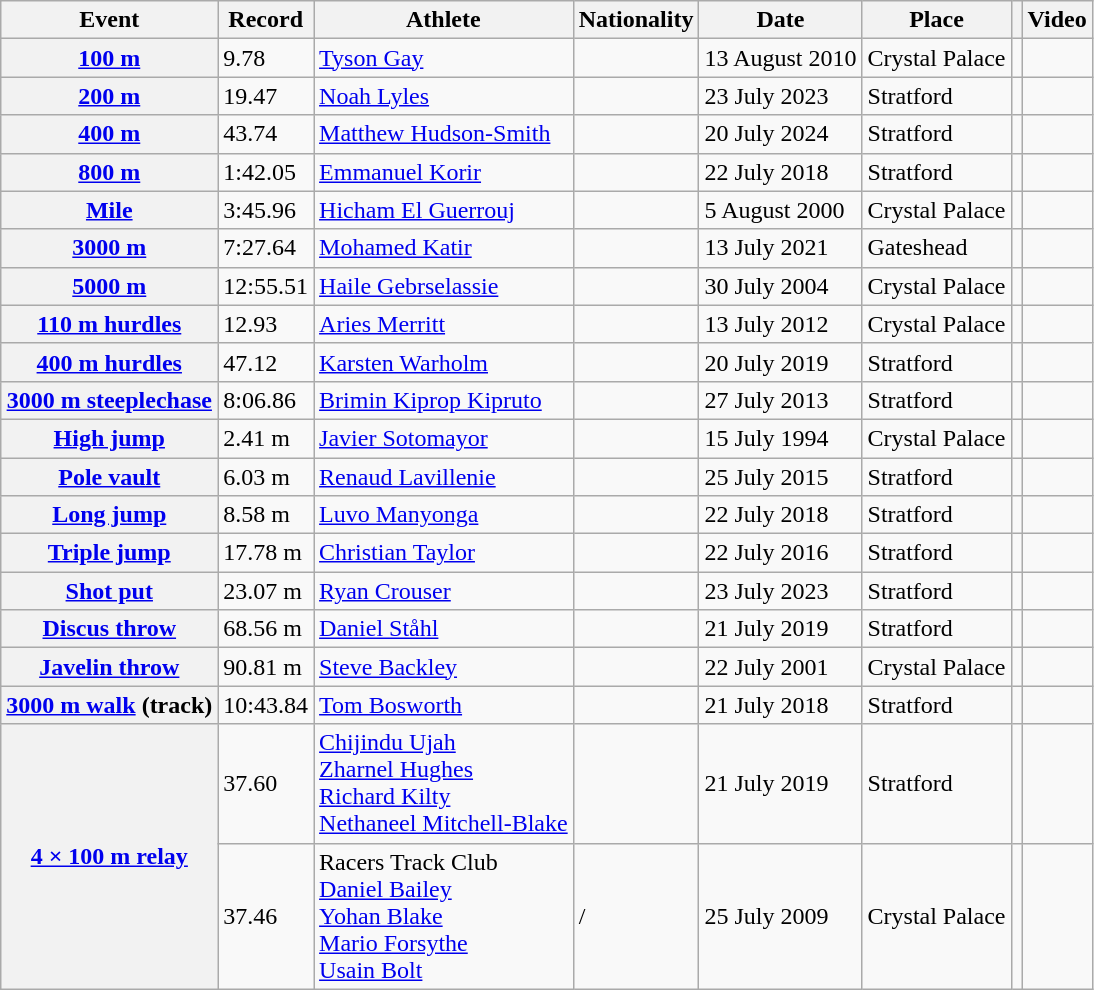<table class="wikitable plainrowheaders sticky-header">
<tr>
<th scope="col">Event</th>
<th scope="col">Record</th>
<th scope="col">Athlete</th>
<th scope="col">Nationality</th>
<th scope="col">Date</th>
<th scope="col">Place</th>
<th scope="col"></th>
<th scope="col">Video</th>
</tr>
<tr>
<th scope="row"><a href='#'>100 m</a></th>
<td>9.78 </td>
<td><a href='#'>Tyson Gay</a></td>
<td></td>
<td>13 August 2010</td>
<td>Crystal Palace</td>
<td></td>
<td></td>
</tr>
<tr>
<th scope="row"><a href='#'>200 m</a></th>
<td>19.47 </td>
<td><a href='#'>Noah Lyles</a></td>
<td></td>
<td>23 July 2023</td>
<td>Stratford</td>
<td></td>
<td></td>
</tr>
<tr>
<th scope="row"><a href='#'>400 m</a></th>
<td>43.74</td>
<td><a href='#'>Matthew Hudson-Smith</a></td>
<td></td>
<td>20 July 2024</td>
<td>Stratford</td>
<td></td>
<td></td>
</tr>
<tr>
<th scope="row"><a href='#'>800 m</a></th>
<td>1:42.05</td>
<td><a href='#'>Emmanuel Korir</a></td>
<td></td>
<td>22 July 2018</td>
<td>Stratford</td>
<td></td>
<td></td>
</tr>
<tr>
<th scope="row"><a href='#'>Mile</a></th>
<td>3:45.96</td>
<td><a href='#'>Hicham El Guerrouj</a></td>
<td></td>
<td>5 August 2000</td>
<td>Crystal Palace</td>
<td></td>
<td></td>
</tr>
<tr>
<th scope="row"><a href='#'>3000 m</a></th>
<td>7:27.64</td>
<td><a href='#'>Mohamed Katir</a></td>
<td></td>
<td>13 July 2021</td>
<td>Gateshead</td>
<td></td>
<td></td>
</tr>
<tr>
<th scope="row"><a href='#'>5000 m</a></th>
<td>12:55.51</td>
<td><a href='#'>Haile Gebrselassie</a></td>
<td></td>
<td>30 July 2004</td>
<td>Crystal Palace</td>
<td></td>
<td></td>
</tr>
<tr>
<th scope="row"><a href='#'>110 m hurdles</a></th>
<td>12.93 </td>
<td><a href='#'>Aries Merritt</a></td>
<td></td>
<td>13 July 2012</td>
<td>Crystal Palace</td>
<td></td>
<td></td>
</tr>
<tr>
<th scope="row"><a href='#'>400 m hurdles</a></th>
<td>47.12</td>
<td><a href='#'>Karsten Warholm</a></td>
<td></td>
<td>20 July 2019</td>
<td>Stratford</td>
<td></td>
<td></td>
</tr>
<tr>
<th scope="row"><a href='#'>3000 m steeplechase</a></th>
<td>8:06.86</td>
<td><a href='#'>Brimin Kiprop Kipruto</a></td>
<td></td>
<td>27 July 2013</td>
<td>Stratford</td>
<td></td>
<td></td>
</tr>
<tr>
<th scope="row"><a href='#'>High jump</a></th>
<td>2.41 m</td>
<td><a href='#'>Javier Sotomayor</a></td>
<td></td>
<td>15 July 1994</td>
<td>Crystal Palace</td>
<td></td>
<td></td>
</tr>
<tr>
<th scope="row"><a href='#'>Pole vault</a></th>
<td>6.03 m</td>
<td><a href='#'>Renaud Lavillenie</a></td>
<td></td>
<td>25 July 2015</td>
<td>Stratford</td>
<td></td>
<td></td>
</tr>
<tr>
<th scope="row"><a href='#'>Long jump</a></th>
<td>8.58 m </td>
<td><a href='#'>Luvo Manyonga</a></td>
<td></td>
<td>22 July 2018</td>
<td>Stratford</td>
<td></td>
<td></td>
</tr>
<tr>
<th scope="row"><a href='#'>Triple jump</a></th>
<td>17.78 m </td>
<td><a href='#'>Christian Taylor</a></td>
<td></td>
<td>22 July 2016</td>
<td>Stratford</td>
<td></td>
<td></td>
</tr>
<tr>
<th scope="row"><a href='#'>Shot put</a></th>
<td>23.07 m</td>
<td><a href='#'>Ryan Crouser</a></td>
<td></td>
<td>23 July 2023</td>
<td>Stratford</td>
<td></td>
<td></td>
</tr>
<tr>
<th scope="row"><a href='#'>Discus throw</a></th>
<td>68.56 m</td>
<td><a href='#'>Daniel Ståhl</a></td>
<td></td>
<td>21 July 2019</td>
<td>Stratford</td>
<td></td>
<td></td>
</tr>
<tr>
<th scope="row"><a href='#'>Javelin throw</a></th>
<td>90.81 m</td>
<td><a href='#'>Steve Backley</a></td>
<td></td>
<td>22 July 2001</td>
<td>Crystal Palace</td>
<td></td>
<td></td>
</tr>
<tr>
<th scope="row"><a href='#'>3000 m walk</a> (track)</th>
<td>10:43.84</td>
<td><a href='#'>Tom Bosworth</a></td>
<td></td>
<td>21 July 2018</td>
<td>Stratford</td>
<td></td>
<td></td>
</tr>
<tr>
<th scope="rowgroup" rowspan="2"><a href='#'>4 × 100 m relay</a></th>
<td>37.60</td>
<td><a href='#'>Chijindu Ujah</a><br><a href='#'>Zharnel Hughes</a><br><a href='#'>Richard Kilty</a><br><a href='#'>Nethaneel Mitchell-Blake</a></td>
<td></td>
<td>21 July 2019</td>
<td>Stratford</td>
<td></td>
<td></td>
</tr>
<tr>
<td>37.46</td>
<td>Racers Track Club<br><a href='#'>Daniel Bailey</a><br><a href='#'>Yohan Blake</a><br><a href='#'>Mario Forsythe</a><br><a href='#'>Usain Bolt</a></td>
<td> /<br></td>
<td>25 July 2009</td>
<td>Crystal Palace</td>
<td></td>
<td></td>
</tr>
</table>
